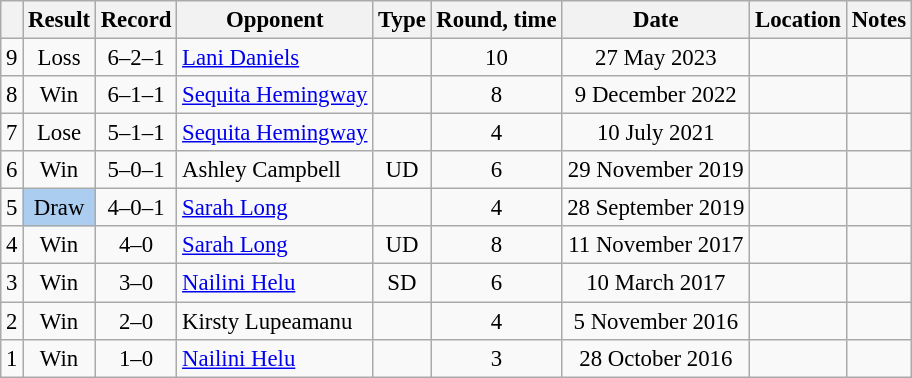<table class="wikitable" style="text-align:center; font-size:95%">
<tr>
<th></th>
<th>Result</th>
<th>Record</th>
<th>Opponent</th>
<th>Type</th>
<th>Round, time</th>
<th>Date</th>
<th>Location</th>
<th>Notes</th>
</tr>
<tr>
<td>9</td>
<td>Loss</td>
<td>6–2–1</td>
<td style="text-align:left;"> <a href='#'>Lani Daniels</a></td>
<td></td>
<td>10</td>
<td>27 May 2023</td>
<td style="text-align:left;"> </td>
<td style="text-align:left;"></td>
</tr>
<tr>
<td>8</td>
<td>Win</td>
<td>6–1–1</td>
<td style="text-align:left;"> <a href='#'>Sequita Hemingway</a></td>
<td></td>
<td>8</td>
<td>9 December 2022</td>
<td style="text-align:left;"> </td>
<td style="text-align:left;"></td>
</tr>
<tr>
<td>7</td>
<td>Lose</td>
<td>5–1–1</td>
<td style="text-align:left;"> <a href='#'>Sequita Hemingway</a></td>
<td></td>
<td>4</td>
<td>10 July 2021</td>
<td style="text-align:left;"> </td>
<td style="text-align:left;"></td>
</tr>
<tr>
<td>6</td>
<td>Win</td>
<td>5–0–1</td>
<td style="text-align:left;"> Ashley Campbell</td>
<td>UD</td>
<td>6</td>
<td>29 November 2019</td>
<td style="text-align:left;"> </td>
<td style="text-align:left;"></td>
</tr>
<tr>
<td>5</td>
<td style="background:#abcdef;">Draw</td>
<td>4–0–1</td>
<td style="text-align:left;"> <a href='#'>Sarah Long</a></td>
<td></td>
<td>4</td>
<td>28 September 2019</td>
<td style="text-align:left;"> </td>
<td style="text-align:left;"></td>
</tr>
<tr>
<td>4</td>
<td>Win</td>
<td>4–0</td>
<td style="text-align:left;"> <a href='#'>Sarah Long</a></td>
<td>UD</td>
<td>8</td>
<td>11 November 2017</td>
<td style="text-align:left;"> </td>
<td style="text-align:left;"></td>
</tr>
<tr>
<td>3</td>
<td>Win</td>
<td>3–0</td>
<td style="text-align:left;"> <a href='#'>Nailini Helu</a></td>
<td>SD</td>
<td>6</td>
<td>10 March 2017</td>
<td style="text-align:left;"> </td>
<td style="text-align:left;"></td>
</tr>
<tr>
<td>2</td>
<td>Win</td>
<td>2–0</td>
<td style="text-align:left;"> Kirsty Lupeamanu</td>
<td></td>
<td>4</td>
<td>5 November 2016</td>
<td style="text-align:left;"> </td>
<td style="text-align:left;"></td>
</tr>
<tr>
<td>1</td>
<td>Win</td>
<td>1–0</td>
<td style="text-align:left;"> <a href='#'>Nailini Helu</a></td>
<td></td>
<td>3</td>
<td>28 October 2016</td>
<td style="text-align:left;"> </td>
<td style="text-align:left;"></td>
</tr>
</table>
